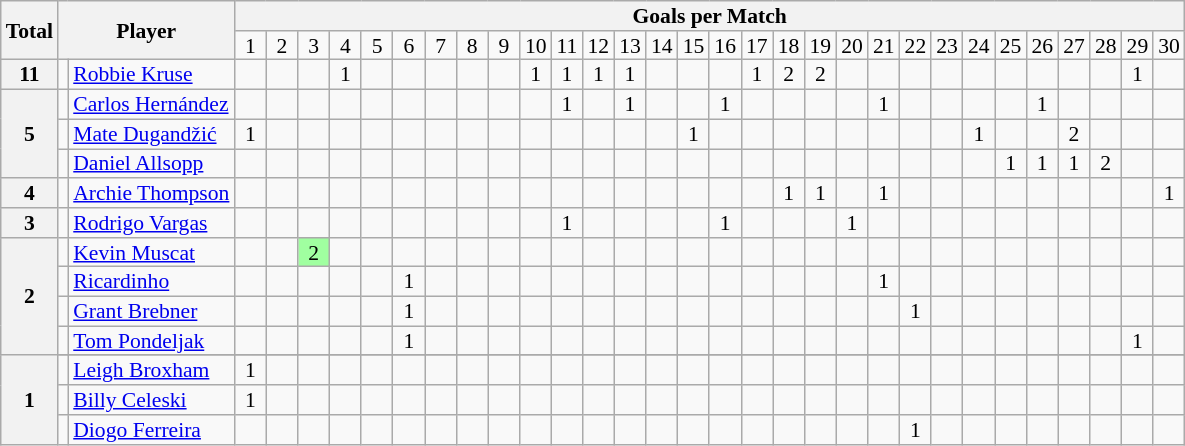<table class="wikitable" style="text-align:center; line-height: 90%; font-size:90%;">
<tr>
<th rowspan=2>Total</th>
<th rowspan=2 colspan=2>Player</th>
<th colspan=30>Goals per Match</th>
</tr>
<tr>
<td> 1 </td>
<td> 2 </td>
<td> 3 </td>
<td> 4 </td>
<td> 5 </td>
<td> 6 </td>
<td> 7 </td>
<td> 8 </td>
<td> 9 </td>
<td>10</td>
<td>11</td>
<td>12</td>
<td>13</td>
<td>14</td>
<td>15</td>
<td>16</td>
<td>17</td>
<td>18</td>
<td>19</td>
<td>20</td>
<td>21</td>
<td>22</td>
<td>23</td>
<td>24</td>
<td>25</td>
<td>26</td>
<td>27</td>
<td>28</td>
<td>29</td>
<td>30</td>
</tr>
<tr>
<th>11</th>
<td></td>
<td style="text-align:left;"><a href='#'>Robbie Kruse</a></td>
<td></td>
<td></td>
<td></td>
<td>1</td>
<td></td>
<td></td>
<td></td>
<td></td>
<td></td>
<td>1</td>
<td>1</td>
<td>1</td>
<td>1</td>
<td></td>
<td></td>
<td></td>
<td>1</td>
<td>2</td>
<td>2</td>
<td></td>
<td></td>
<td></td>
<td></td>
<td></td>
<td></td>
<td></td>
<td></td>
<td></td>
<td>1</td>
<td></td>
</tr>
<tr>
<th rowspan=3>5</th>
<td></td>
<td style="text-align:left;"><a href='#'>Carlos Hernández</a></td>
<td></td>
<td></td>
<td></td>
<td></td>
<td></td>
<td></td>
<td></td>
<td></td>
<td></td>
<td></td>
<td>1</td>
<td></td>
<td>1</td>
<td></td>
<td></td>
<td>1</td>
<td></td>
<td></td>
<td></td>
<td></td>
<td>1</td>
<td></td>
<td></td>
<td></td>
<td></td>
<td>1</td>
<td></td>
<td></td>
<td></td>
<td></td>
</tr>
<tr>
<td></td>
<td style="text-align:left;"><a href='#'>Mate Dugandžić</a></td>
<td>1</td>
<td></td>
<td></td>
<td></td>
<td></td>
<td></td>
<td></td>
<td></td>
<td></td>
<td></td>
<td></td>
<td></td>
<td></td>
<td></td>
<td>1</td>
<td></td>
<td></td>
<td></td>
<td></td>
<td></td>
<td></td>
<td></td>
<td></td>
<td>1</td>
<td></td>
<td></td>
<td>2</td>
<td></td>
<td></td>
<td></td>
</tr>
<tr>
<td></td>
<td style="text-align:left;"><a href='#'>Daniel Allsopp</a></td>
<td></td>
<td></td>
<td></td>
<td></td>
<td></td>
<td></td>
<td></td>
<td></td>
<td></td>
<td></td>
<td></td>
<td></td>
<td></td>
<td></td>
<td></td>
<td></td>
<td></td>
<td></td>
<td></td>
<td></td>
<td></td>
<td></td>
<td></td>
<td></td>
<td>1</td>
<td>1</td>
<td>1</td>
<td>2</td>
<td></td>
<td></td>
</tr>
<tr>
<th>4</th>
<td></td>
<td style="text-align:left;"><a href='#'>Archie Thompson</a></td>
<td></td>
<td></td>
<td></td>
<td></td>
<td></td>
<td></td>
<td></td>
<td></td>
<td></td>
<td></td>
<td></td>
<td></td>
<td></td>
<td></td>
<td></td>
<td></td>
<td></td>
<td>1</td>
<td>1</td>
<td></td>
<td>1</td>
<td></td>
<td></td>
<td></td>
<td></td>
<td></td>
<td></td>
<td></td>
<td></td>
<td>1</td>
</tr>
<tr>
<th>3</th>
<td></td>
<td style="text-align:left;"><a href='#'>Rodrigo Vargas</a></td>
<td></td>
<td></td>
<td></td>
<td></td>
<td></td>
<td></td>
<td></td>
<td></td>
<td></td>
<td></td>
<td>1</td>
<td></td>
<td></td>
<td></td>
<td></td>
<td>1</td>
<td></td>
<td></td>
<td></td>
<td>1</td>
<td></td>
<td></td>
<td></td>
<td></td>
<td></td>
<td></td>
<td></td>
<td></td>
<td></td>
<td></td>
</tr>
<tr>
<th rowspan=4>2</th>
<td></td>
<td style="text-align:left;"><a href='#'>Kevin Muscat</a></td>
<td></td>
<td></td>
<td style="background:#a0ffa0;">2</td>
<td></td>
<td></td>
<td></td>
<td></td>
<td></td>
<td></td>
<td></td>
<td></td>
<td></td>
<td></td>
<td></td>
<td></td>
<td></td>
<td></td>
<td></td>
<td></td>
<td></td>
<td></td>
<td></td>
<td></td>
<td></td>
<td></td>
<td></td>
<td></td>
<td></td>
<td></td>
<td></td>
</tr>
<tr>
<td></td>
<td style="text-align:left;"><a href='#'>Ricardinho</a></td>
<td></td>
<td></td>
<td></td>
<td></td>
<td></td>
<td>1</td>
<td></td>
<td></td>
<td></td>
<td></td>
<td></td>
<td></td>
<td></td>
<td></td>
<td></td>
<td></td>
<td></td>
<td></td>
<td></td>
<td></td>
<td>1</td>
<td></td>
<td></td>
<td></td>
<td></td>
<td></td>
<td></td>
<td></td>
<td></td>
<td></td>
</tr>
<tr>
<td></td>
<td style="text-align:left;"><a href='#'>Grant Brebner</a></td>
<td></td>
<td></td>
<td></td>
<td></td>
<td></td>
<td>1</td>
<td></td>
<td></td>
<td></td>
<td></td>
<td></td>
<td></td>
<td></td>
<td></td>
<td></td>
<td></td>
<td></td>
<td></td>
<td></td>
<td></td>
<td></td>
<td>1</td>
<td></td>
<td></td>
<td></td>
<td></td>
<td></td>
<td></td>
<td></td>
<td></td>
</tr>
<tr>
<td></td>
<td style="text-align:left;"><a href='#'>Tom Pondeljak</a></td>
<td></td>
<td></td>
<td></td>
<td></td>
<td></td>
<td>1</td>
<td></td>
<td></td>
<td></td>
<td></td>
<td></td>
<td></td>
<td></td>
<td></td>
<td></td>
<td></td>
<td></td>
<td></td>
<td></td>
<td></td>
<td></td>
<td></td>
<td></td>
<td></td>
<td></td>
<td></td>
<td></td>
<td></td>
<td>1</td>
<td></td>
</tr>
<tr>
<th rowspan=6>1</th>
</tr>
<tr>
<td></td>
<td style="text-align:left;"><a href='#'>Leigh Broxham</a></td>
<td>1</td>
<td></td>
<td></td>
<td></td>
<td></td>
<td></td>
<td></td>
<td></td>
<td></td>
<td></td>
<td></td>
<td></td>
<td></td>
<td></td>
<td></td>
<td></td>
<td></td>
<td></td>
<td></td>
<td></td>
<td></td>
<td></td>
<td></td>
<td></td>
<td></td>
<td></td>
<td></td>
<td></td>
<td></td>
<td></td>
</tr>
<tr>
<td></td>
<td style="text-align:left;"><a href='#'>Billy Celeski</a></td>
<td>1</td>
<td></td>
<td></td>
<td></td>
<td></td>
<td></td>
<td></td>
<td></td>
<td></td>
<td></td>
<td></td>
<td></td>
<td></td>
<td></td>
<td></td>
<td></td>
<td></td>
<td></td>
<td></td>
<td></td>
<td></td>
<td></td>
<td></td>
<td></td>
<td></td>
<td></td>
<td></td>
<td></td>
<td></td>
<td></td>
</tr>
<tr>
<td></td>
<td style="text-align:left;"><a href='#'>Diogo Ferreira</a></td>
<td></td>
<td></td>
<td></td>
<td></td>
<td></td>
<td></td>
<td></td>
<td></td>
<td></td>
<td></td>
<td></td>
<td></td>
<td></td>
<td></td>
<td></td>
<td></td>
<td></td>
<td></td>
<td></td>
<td></td>
<td></td>
<td>1</td>
<td></td>
<td></td>
<td></td>
<td></td>
<td></td>
<td></td>
<td></td>
<td></td>
</tr>
</table>
